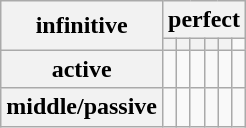<table class="wikitable">
<tr>
<th rowspan="2">infinitive</th>
<th colspan="9">perfect</th>
</tr>
<tr>
<th></th>
<th></th>
<th></th>
<th></th>
<th></th>
</tr>
<tr>
<th>active</th>
<td></td>
<td></td>
<td></td>
<td></td>
<td></td>
<td></td>
</tr>
<tr>
<th>middle/passive</th>
<td></td>
<td></td>
<td></td>
<td></td>
<td></td>
</tr>
</table>
